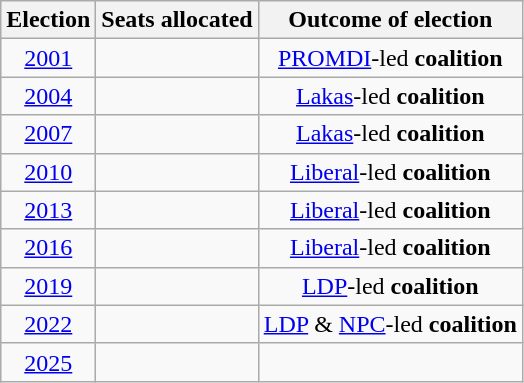<table class=wikitable style="text-align:center;">
<tr>
<th>Election</th>
<th>Seats allocated</th>
<th>Outcome of election</th>
</tr>
<tr>
<td><a href='#'>2001</a></td>
<td></td>
<td><a href='#'>PROMDI</a>-led <strong>coalition</strong></td>
</tr>
<tr>
<td><a href='#'>2004</a></td>
<td></td>
<td><a href='#'>Lakas</a>-led <strong>coalition</strong></td>
</tr>
<tr>
<td><a href='#'>2007</a></td>
<td></td>
<td><a href='#'>Lakas</a>-led <strong>coalition</strong></td>
</tr>
<tr>
<td><a href='#'>2010</a></td>
<td></td>
<td><a href='#'>Liberal</a>-led <strong>coalition</strong></td>
</tr>
<tr>
<td><a href='#'>2013</a></td>
<td></td>
<td><a href='#'>Liberal</a>-led <strong>coalition</strong></td>
</tr>
<tr>
<td><a href='#'>2016</a></td>
<td></td>
<td><a href='#'>Liberal</a>-led <strong>coalition</strong></td>
</tr>
<tr>
<td><a href='#'>2019</a></td>
<td></td>
<td><a href='#'>LDP</a>-led <strong>coalition</strong></td>
</tr>
<tr>
<td><a href='#'>2022</a></td>
<td></td>
<td><a href='#'>LDP</a> & <a href='#'>NPC</a>-led <strong>coalition</strong></td>
</tr>
<tr>
<td><a href='#'>2025</a></td>
<td></td>
<td></td>
</tr>
</table>
